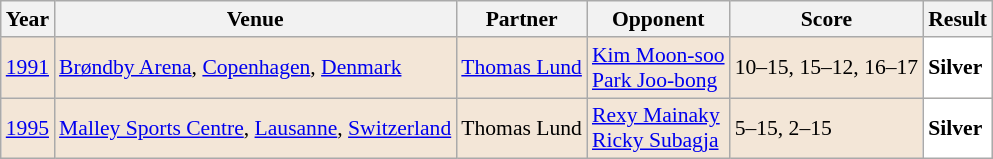<table class="sortable wikitable" style="font-size: 90%;">
<tr>
<th>Year</th>
<th>Venue</th>
<th>Partner</th>
<th>Opponent</th>
<th>Score</th>
<th>Result</th>
</tr>
<tr style="background:#F3E6D7">
<td align="center"><a href='#'>1991</a></td>
<td align="left"><a href='#'>Brøndby Arena</a>, <a href='#'>Copenhagen</a>, <a href='#'>Denmark</a></td>
<td align="left"> <a href='#'>Thomas Lund</a></td>
<td align="left"> <a href='#'>Kim Moon-soo</a> <br>  <a href='#'>Park Joo-bong</a></td>
<td align="left">10–15, 15–12, 16–17</td>
<td style="text-align:left; background:white"> <strong>Silver</strong></td>
</tr>
<tr style="background:#F3E6D7">
<td align="center"><a href='#'>1995</a></td>
<td align="left"><a href='#'>Malley Sports Centre</a>, <a href='#'>Lausanne</a>, <a href='#'>Switzerland</a></td>
<td align="left"> Thomas Lund</td>
<td align="left"> <a href='#'>Rexy Mainaky</a> <br>  <a href='#'>Ricky Subagja</a></td>
<td align="left">5–15, 2–15</td>
<td style="text-align:left; background:white"> <strong>Silver</strong></td>
</tr>
</table>
